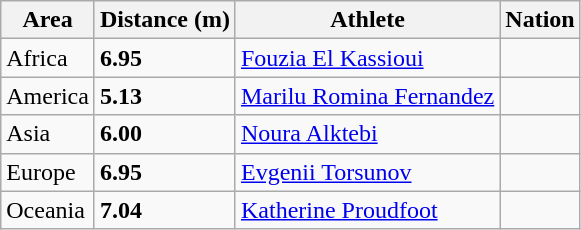<table class="wikitable">
<tr>
<th>Area</th>
<th>Distance (m)</th>
<th>Athlete</th>
<th>Nation</th>
</tr>
<tr>
<td>Africa</td>
<td><strong>6.95</strong></td>
<td><a href='#'>Fouzia El Kassioui</a></td>
<td></td>
</tr>
<tr>
<td>America</td>
<td><strong>5.13</strong></td>
<td><a href='#'>Marilu Romina Fernandez</a></td>
<td></td>
</tr>
<tr>
<td>Asia</td>
<td><strong>6.00</strong></td>
<td><a href='#'>Noura Alktebi</a></td>
<td></td>
</tr>
<tr>
<td>Europe</td>
<td><strong>6.95</strong></td>
<td><a href='#'>Evgenii Torsunov</a></td>
<td></td>
</tr>
<tr>
<td>Oceania</td>
<td><strong>7.04</strong> </td>
<td><a href='#'>Katherine Proudfoot</a></td>
<td></td>
</tr>
</table>
